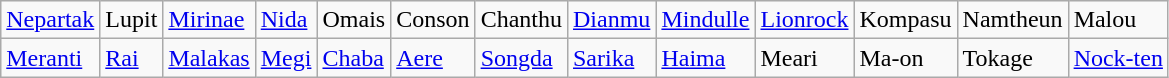<table class="wikitable">
<tr>
<td><a href='#'>Nepartak</a></td>
<td>Lupit</td>
<td><a href='#'>Mirinae</a></td>
<td><a href='#'>Nida</a></td>
<td>Omais</td>
<td>Conson</td>
<td>Chanthu</td>
<td><a href='#'>Dianmu</a></td>
<td><a href='#'>Mindulle</a></td>
<td><a href='#'>Lionrock</a></td>
<td>Kompasu</td>
<td>Namtheun</td>
<td>Malou</td>
</tr>
<tr>
<td><a href='#'>Meranti</a></td>
<td><a href='#'>Rai</a></td>
<td><a href='#'>Malakas</a></td>
<td><a href='#'>Megi</a></td>
<td><a href='#'>Chaba</a></td>
<td><a href='#'>Aere</a></td>
<td><a href='#'>Songda</a></td>
<td><a href='#'>Sarika</a></td>
<td><a href='#'>Haima</a></td>
<td>Meari</td>
<td>Ma-on</td>
<td>Tokage</td>
<td><a href='#'>Nock-ten</a></td>
</tr>
</table>
